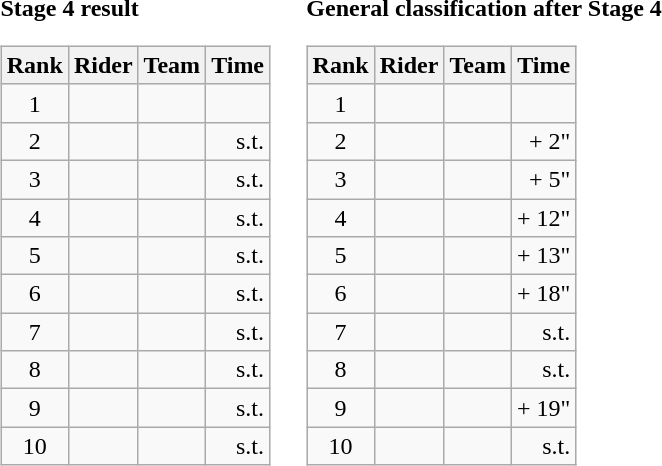<table>
<tr>
<td><strong>Stage 4 result</strong><br><table class="wikitable">
<tr>
<th scope="col">Rank</th>
<th scope="col">Rider</th>
<th scope="col">Team</th>
<th scope="col">Time</th>
</tr>
<tr>
<td style="text-align:center;">1</td>
<td></td>
<td></td>
<td style="text-align:right;"></td>
</tr>
<tr>
<td style="text-align:center;">2</td>
<td></td>
<td></td>
<td style="text-align:right;">s.t.</td>
</tr>
<tr>
<td style="text-align:center;">3</td>
<td></td>
<td></td>
<td style="text-align:right;">s.t.</td>
</tr>
<tr>
<td style="text-align:center;">4</td>
<td></td>
<td></td>
<td style="text-align:right;">s.t.</td>
</tr>
<tr>
<td style="text-align:center;">5</td>
<td></td>
<td></td>
<td style="text-align:right;">s.t.</td>
</tr>
<tr>
<td style="text-align:center;">6</td>
<td></td>
<td></td>
<td style="text-align:right;">s.t.</td>
</tr>
<tr>
<td style="text-align:center;">7</td>
<td></td>
<td></td>
<td style="text-align:right;">s.t.</td>
</tr>
<tr>
<td style="text-align:center;">8</td>
<td></td>
<td></td>
<td style="text-align:right;">s.t.</td>
</tr>
<tr>
<td style="text-align:center;">9</td>
<td></td>
<td></td>
<td style="text-align:right;">s.t.</td>
</tr>
<tr>
<td style="text-align:center;">10</td>
<td></td>
<td></td>
<td style="text-align:right;">s.t.</td>
</tr>
</table>
</td>
<td></td>
<td><strong>General classification after Stage 4</strong><br><table class="wikitable">
<tr>
<th scope="col">Rank</th>
<th scope="col">Rider</th>
<th scope="col">Team</th>
<th scope="col">Time</th>
</tr>
<tr>
<td style="text-align:center;">1</td>
<td></td>
<td></td>
<td style="text-align:right;"></td>
</tr>
<tr>
<td style="text-align:center;">2</td>
<td></td>
<td></td>
<td style="text-align:right;">+ 2"</td>
</tr>
<tr>
<td style="text-align:center;">3</td>
<td></td>
<td></td>
<td style="text-align:right;">+ 5"</td>
</tr>
<tr>
<td style="text-align:center;">4</td>
<td></td>
<td></td>
<td style="text-align:right;">+ 12"</td>
</tr>
<tr>
<td style="text-align:center;">5</td>
<td></td>
<td></td>
<td style="text-align:right;">+ 13"</td>
</tr>
<tr>
<td style="text-align:center;">6</td>
<td></td>
<td></td>
<td style="text-align:right;">+ 18"</td>
</tr>
<tr>
<td style="text-align:center;">7</td>
<td></td>
<td></td>
<td style="text-align:right;">s.t.</td>
</tr>
<tr>
<td style="text-align:center;">8</td>
<td></td>
<td></td>
<td style="text-align:right;">s.t.</td>
</tr>
<tr>
<td style="text-align:center;">9</td>
<td></td>
<td></td>
<td style="text-align:right;">+ 19"</td>
</tr>
<tr>
<td style="text-align:center;">10</td>
<td></td>
<td></td>
<td style="text-align:right;">s.t.</td>
</tr>
</table>
</td>
</tr>
</table>
